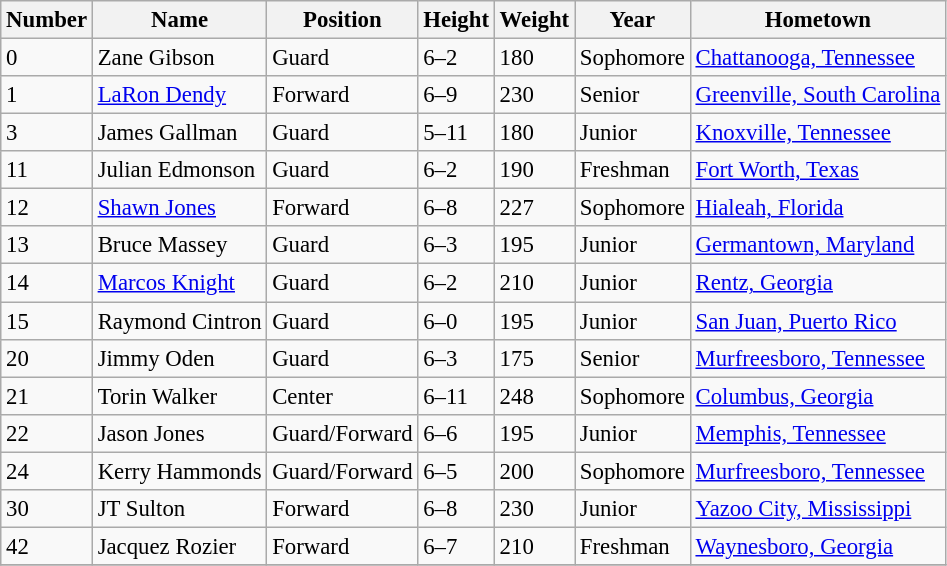<table class="wikitable" style="font-size: 95%;">
<tr>
<th>Number</th>
<th>Name</th>
<th>Position</th>
<th>Height</th>
<th>Weight</th>
<th>Year</th>
<th>Hometown</th>
</tr>
<tr>
<td>0</td>
<td>Zane Gibson</td>
<td>Guard</td>
<td>6–2</td>
<td>180</td>
<td>Sophomore</td>
<td><a href='#'>Chattanooga, Tennessee</a></td>
</tr>
<tr>
<td>1</td>
<td><a href='#'>LaRon Dendy</a></td>
<td>Forward</td>
<td>6–9</td>
<td>230</td>
<td>Senior</td>
<td><a href='#'>Greenville, South Carolina</a></td>
</tr>
<tr>
<td>3</td>
<td>James Gallman</td>
<td>Guard</td>
<td>5–11</td>
<td>180</td>
<td>Junior</td>
<td><a href='#'>Knoxville, Tennessee</a></td>
</tr>
<tr>
<td>11</td>
<td>Julian Edmonson</td>
<td>Guard</td>
<td>6–2</td>
<td>190</td>
<td>Freshman</td>
<td><a href='#'>Fort Worth, Texas</a></td>
</tr>
<tr>
<td>12</td>
<td><a href='#'>Shawn Jones</a></td>
<td>Forward</td>
<td>6–8</td>
<td>227</td>
<td>Sophomore</td>
<td><a href='#'>Hialeah, Florida</a></td>
</tr>
<tr>
<td>13</td>
<td>Bruce Massey</td>
<td>Guard</td>
<td>6–3</td>
<td>195</td>
<td>Junior</td>
<td><a href='#'>Germantown, Maryland</a></td>
</tr>
<tr>
<td>14</td>
<td><a href='#'>Marcos Knight</a></td>
<td>Guard</td>
<td>6–2</td>
<td>210</td>
<td>Junior</td>
<td><a href='#'>Rentz, Georgia</a></td>
</tr>
<tr>
<td>15</td>
<td>Raymond Cintron</td>
<td>Guard</td>
<td>6–0</td>
<td>195</td>
<td>Junior</td>
<td><a href='#'>San Juan, Puerto Rico</a></td>
</tr>
<tr>
<td>20</td>
<td>Jimmy Oden</td>
<td>Guard</td>
<td>6–3</td>
<td>175</td>
<td>Senior</td>
<td><a href='#'>Murfreesboro, Tennessee</a></td>
</tr>
<tr>
<td>21</td>
<td>Torin Walker</td>
<td>Center</td>
<td>6–11</td>
<td>248</td>
<td>Sophomore</td>
<td><a href='#'>Columbus, Georgia</a></td>
</tr>
<tr>
<td>22</td>
<td>Jason Jones</td>
<td>Guard/Forward</td>
<td>6–6</td>
<td>195</td>
<td>Junior</td>
<td><a href='#'>Memphis, Tennessee</a></td>
</tr>
<tr>
<td>24</td>
<td>Kerry Hammonds</td>
<td>Guard/Forward</td>
<td>6–5</td>
<td>200</td>
<td>Sophomore</td>
<td><a href='#'>Murfreesboro, Tennessee</a></td>
</tr>
<tr>
<td>30</td>
<td>JT Sulton</td>
<td>Forward</td>
<td>6–8</td>
<td>230</td>
<td>Junior</td>
<td><a href='#'>Yazoo City, Mississippi</a></td>
</tr>
<tr>
<td>42</td>
<td>Jacquez Rozier</td>
<td>Forward</td>
<td>6–7</td>
<td>210</td>
<td>Freshman</td>
<td><a href='#'>Waynesboro, Georgia</a></td>
</tr>
<tr>
</tr>
</table>
